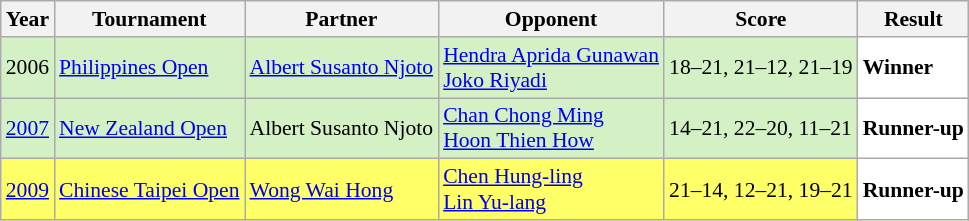<table class="sortable wikitable" style="font-size: 90%;">
<tr>
<th>Year</th>
<th>Tournament</th>
<th>Partner</th>
<th>Opponent</th>
<th>Score</th>
<th>Result</th>
</tr>
<tr style="background:#D4F1C5">
<td align="center">2006</td>
<td align="left"><a href='#'>Philippines Open</a></td>
<td align="left"> <a href='#'>Albert Susanto Njoto</a></td>
<td align="left"> <a href='#'>Hendra Aprida Gunawan</a> <br>  <a href='#'>Joko Riyadi</a></td>
<td align="left">18–21, 21–12, 21–19</td>
<td style="text-align:left; background:white"> <strong>Winner</strong></td>
</tr>
<tr style="background:#D4F1C5">
<td align="center"><a href='#'>2007</a></td>
<td align="left"><a href='#'>New Zealand Open</a></td>
<td align="left"> Albert Susanto Njoto</td>
<td align="left"> <a href='#'>Chan Chong Ming</a> <br>  <a href='#'>Hoon Thien How</a></td>
<td align="left">14–21, 22–20, 11–21</td>
<td style="text-align:left; background:white"> <strong>Runner-up</strong></td>
</tr>
<tr style="background:#FFFF67">
<td align="center"><a href='#'>2009</a></td>
<td align="left"><a href='#'>Chinese Taipei Open</a></td>
<td align="left"> <a href='#'>Wong Wai Hong</a></td>
<td align="left"> <a href='#'>Chen Hung-ling</a> <br>  <a href='#'>Lin Yu-lang</a></td>
<td align="left">21–14, 12–21, 19–21</td>
<td style="text-align:left; background:white"> <strong>Runner-up</strong></td>
</tr>
</table>
